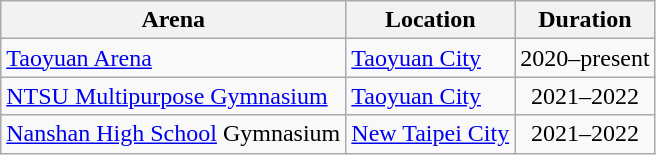<table class="wikitable">
<tr>
<th>Arena</th>
<th>Location</th>
<th>Duration</th>
</tr>
<tr>
<td><a href='#'>Taoyuan Arena</a></td>
<td><a href='#'>Taoyuan City</a></td>
<td style="text-align:center;">2020–present</td>
</tr>
<tr>
<td><a href='#'>NTSU Multipurpose Gymnasium</a></td>
<td><a href='#'>Taoyuan City</a></td>
<td style="text-align:center;">2021–2022</td>
</tr>
<tr>
<td><a href='#'>Nanshan High School</a> Gymnasium</td>
<td><a href='#'>New Taipei City</a></td>
<td style="text-align:center;">2021–2022</td>
</tr>
</table>
